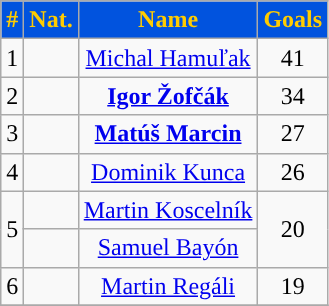<table class="wikitable" style="text-align:center;">
<tr>
<th style="color:#FFCC00; background:#0153DE;">#</th>
<th style="color:#FFCC00; background:#0153DE;">Nat.</th>
<th style="color:#FFCC00; background:#0153DE;">Name</th>
<th style="color:#FFCC00; background:#0153DE;">Goals</th>
</tr>
<tr>
<td>1</td>
<td></td>
<td><a href='#'>Michal Hamuľak</a></td>
<td>41</td>
</tr>
<tr>
<td>2</td>
<td></td>
<td><strong><a href='#'>Igor Žofčák</a></strong></td>
<td>34</td>
</tr>
<tr>
<td>3</td>
<td></td>
<td><strong><a href='#'>Matúš Marcin</a></strong></td>
<td>27</td>
</tr>
<tr>
<td>4</td>
<td></td>
<td><a href='#'>Dominik Kunca</a></td>
<td>26</td>
</tr>
<tr>
<td rowspan="2">5</td>
<td></td>
<td><a href='#'>Martin Koscelník</a></td>
<td rowspan="2">20</td>
</tr>
<tr>
<td></td>
<td><a href='#'>Samuel Bayón</a></td>
</tr>
<tr>
<td>6</td>
<td></td>
<td><a href='#'>Martin Regáli</a></td>
<td>19</td>
</tr>
<tr>
</tr>
</table>
